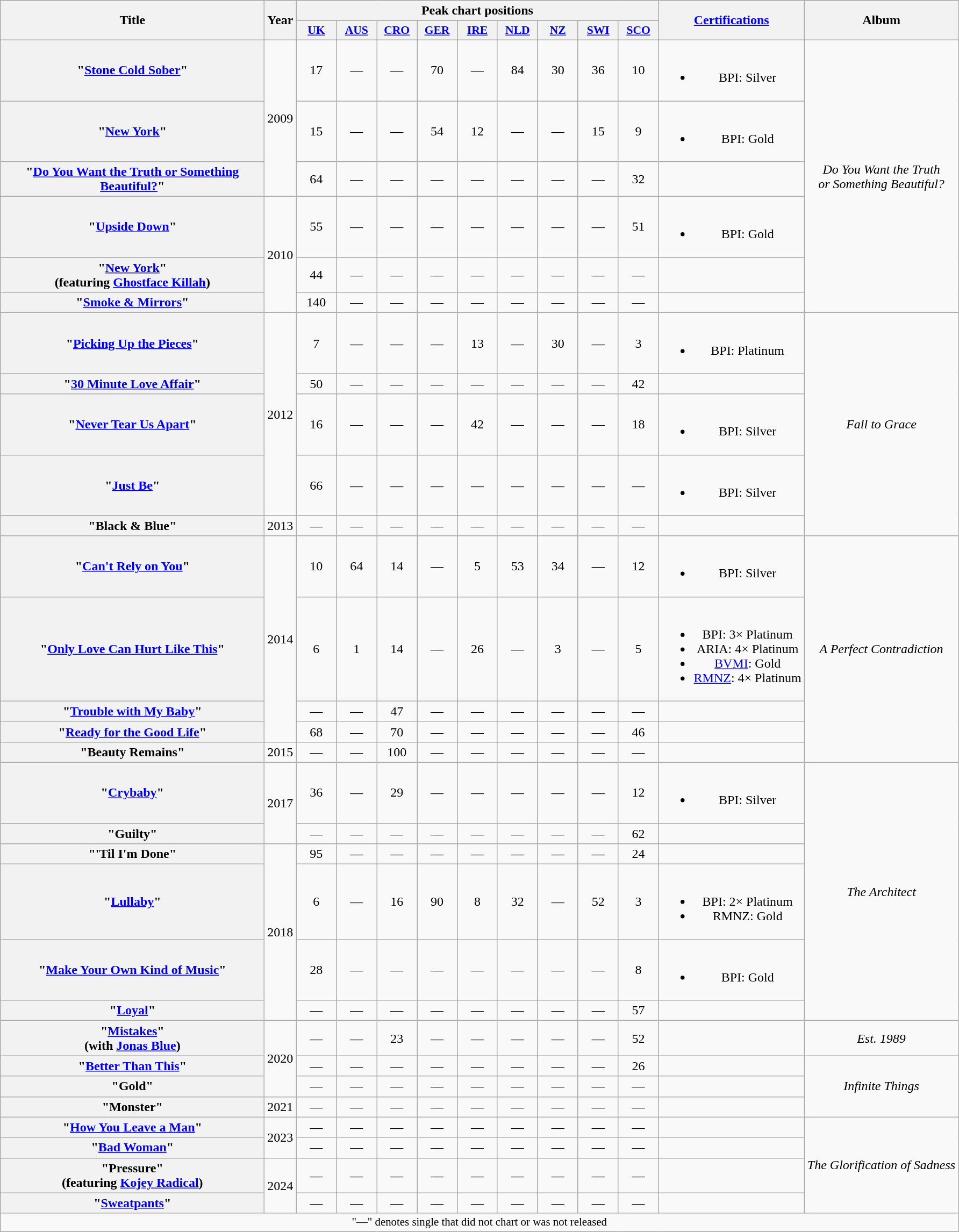<table class="wikitable plainrowheaders" style="text-align:center;">
<tr>
<th scope="col" rowspan="2" style="width:20em;">Title</th>
<th scope="col" rowspan="2" style="width:1em;">Year</th>
<th scope="col" colspan="9">Peak chart positions</th>
<th scope="col" rowspan="2"><a href='#'>Certifications</a></th>
<th scope="col" rowspan="2">Album</th>
</tr>
<tr>
<th scope="col" style="width:3em;font-size:90%;"><a href='#'>UK</a><br></th>
<th scope="col" style="width:3em;font-size:90%;"><a href='#'>AUS</a><br></th>
<th scope="col" style="width:3em;font-size:90%;"><a href='#'>CRO</a><br></th>
<th scope="col" style="width:3em;font-size:90%;"><a href='#'>GER</a><br></th>
<th scope="col" style="width:3em;font-size:90%;"><a href='#'>IRE</a><br></th>
<th scope="col" style="width:3em;font-size:90%;"><a href='#'>NLD</a><br></th>
<th scope="col" style="width:3em;font-size:90%;"><a href='#'>NZ</a><br></th>
<th scope="col" style="width:3em;font-size:90%;"><a href='#'>SWI</a><br></th>
<th scope="col" style="width:3em;font-size:90%;"><a href='#'>SCO</a><br></th>
</tr>
<tr>
<th scope="row">"<a href='#'>Stone Cold Sober</a>"</th>
<td rowspan="3">2009</td>
<td>17</td>
<td>—</td>
<td>—</td>
<td>70</td>
<td>—</td>
<td>84</td>
<td>30</td>
<td>36</td>
<td>10</td>
<td><br><ul><li>BPI: Silver</li></ul></td>
<td rowspan="6"><em>Do You Want the Truth<br> or Something Beautiful?</em></td>
</tr>
<tr>
<th scope="row">"<a href='#'>New York</a>"</th>
<td>15</td>
<td>—</td>
<td>—</td>
<td>54</td>
<td>12</td>
<td>—</td>
<td>—</td>
<td>15</td>
<td>9</td>
<td><br><ul><li>BPI: Gold</li></ul></td>
</tr>
<tr>
<th scope="row">"<a href='#'>Do You Want the Truth or Something Beautiful?</a>"</th>
<td>64</td>
<td>—</td>
<td>—</td>
<td>—</td>
<td>—</td>
<td>—</td>
<td>—</td>
<td>—</td>
<td>32</td>
<td></td>
</tr>
<tr>
<th scope="row">"<a href='#'>Upside Down</a>"</th>
<td rowspan="3">2010</td>
<td>55</td>
<td>—</td>
<td>—</td>
<td>—</td>
<td>—</td>
<td>—</td>
<td>—</td>
<td>—</td>
<td>51</td>
<td><br><ul><li>BPI: Gold</li></ul></td>
</tr>
<tr>
<th scope="row">"<a href='#'>New York</a>"<br><span>(featuring <a href='#'>Ghostface Killah</a>)</span></th>
<td>44</td>
<td>—</td>
<td>—</td>
<td>—</td>
<td>—</td>
<td>—</td>
<td>—</td>
<td>—</td>
<td>—</td>
<td></td>
</tr>
<tr>
<th scope="row">"<a href='#'>Smoke & Mirrors</a>"</th>
<td>140</td>
<td>—</td>
<td>—</td>
<td>—</td>
<td>—</td>
<td>—</td>
<td>—</td>
<td>—</td>
<td>—</td>
<td></td>
</tr>
<tr>
<th scope="row">"<a href='#'>Picking Up the Pieces</a>"</th>
<td rowspan="4">2012</td>
<td>7</td>
<td>—</td>
<td>—</td>
<td>—</td>
<td>13</td>
<td>—</td>
<td>30</td>
<td>—</td>
<td>3</td>
<td><br><ul><li>BPI: Platinum</li></ul></td>
<td rowspan="5"><em>Fall to Grace</em></td>
</tr>
<tr>
<th scope="row">"<a href='#'>30 Minute Love Affair</a>"</th>
<td>50</td>
<td>—</td>
<td>—</td>
<td>—</td>
<td>—</td>
<td>—</td>
<td>—</td>
<td>—</td>
<td>42</td>
<td></td>
</tr>
<tr>
<th scope="row">"<a href='#'>Never Tear Us Apart</a>"</th>
<td>16</td>
<td>—</td>
<td>—</td>
<td>—</td>
<td>42</td>
<td>—</td>
<td>—</td>
<td>—</td>
<td>18</td>
<td><br><ul><li>BPI: Silver</li></ul></td>
</tr>
<tr>
<th scope="row">"<a href='#'>Just Be</a>"</th>
<td>66</td>
<td>—</td>
<td>—</td>
<td>—</td>
<td>—</td>
<td>—</td>
<td>—</td>
<td>—</td>
<td>—</td>
<td><br><ul><li>BPI: Silver</li></ul></td>
</tr>
<tr>
<th scope="row">"Black & Blue"</th>
<td>2013</td>
<td>—</td>
<td>—</td>
<td>—</td>
<td>—</td>
<td>—</td>
<td>—</td>
<td>—</td>
<td>—</td>
<td>—</td>
<td></td>
</tr>
<tr>
<th scope="row">"<a href='#'>Can't Rely on You</a>"</th>
<td rowspan="4">2014</td>
<td>10</td>
<td>64</td>
<td>14</td>
<td>—</td>
<td>5</td>
<td>53</td>
<td>34</td>
<td>—</td>
<td>12</td>
<td><br><ul><li>BPI: Silver</li></ul></td>
<td rowspan="5"><em>A Perfect Contradiction</em></td>
</tr>
<tr>
<th scope="row">"<a href='#'>Only Love Can Hurt Like This</a>"</th>
<td>6</td>
<td>1</td>
<td>14</td>
<td>—</td>
<td>26</td>
<td>—</td>
<td>3</td>
<td>—</td>
<td>5</td>
<td><br><ul><li>BPI: 3× Platinum</li><li>ARIA: 4× Platinum</li><li><a href='#'>BVMI</a>: Gold</li><li><a href='#'>RMNZ</a>: 4× Platinum</li></ul></td>
</tr>
<tr>
<th scope="row">"<a href='#'>Trouble with My Baby</a>"</th>
<td>—</td>
<td>—</td>
<td>47</td>
<td>—</td>
<td>—</td>
<td>—</td>
<td>—</td>
<td>—</td>
<td>—</td>
<td></td>
</tr>
<tr>
<th scope="row">"<a href='#'>Ready for the Good Life</a>"</th>
<td>68</td>
<td>—</td>
<td>70</td>
<td>—</td>
<td>—</td>
<td>—</td>
<td>—</td>
<td>—</td>
<td>46</td>
<td></td>
</tr>
<tr>
<th scope="row">"Beauty Remains"</th>
<td>2015</td>
<td>—</td>
<td>—</td>
<td>100</td>
<td>—</td>
<td>—</td>
<td>—</td>
<td>—</td>
<td>—</td>
<td>—</td>
<td></td>
</tr>
<tr>
<th scope="row">"<a href='#'>Crybaby</a>"</th>
<td rowspan="2">2017</td>
<td>36</td>
<td>—</td>
<td>29</td>
<td>—</td>
<td>—</td>
<td>—</td>
<td>—</td>
<td>—</td>
<td>12</td>
<td><br><ul><li>BPI: Silver</li></ul></td>
<td rowspan="6"><em>The Architect</em></td>
</tr>
<tr>
<th scope="row">"Guilty"</th>
<td>—</td>
<td>—</td>
<td>—</td>
<td>—</td>
<td>—</td>
<td>—</td>
<td>—</td>
<td>—</td>
<td>62</td>
<td></td>
</tr>
<tr>
<th scope="row">"'Til I'm Done"</th>
<td rowspan="4">2018</td>
<td>95</td>
<td>—</td>
<td>—</td>
<td>—</td>
<td>—</td>
<td>—</td>
<td>—</td>
<td>—</td>
<td>24</td>
<td></td>
</tr>
<tr>
<th scope="row">"<a href='#'>Lullaby</a>"<br></th>
<td>6</td>
<td>—</td>
<td>16</td>
<td>90</td>
<td>8</td>
<td>32</td>
<td>—</td>
<td>52</td>
<td>3</td>
<td><br><ul><li>BPI: 2× Platinum</li><li>RMNZ: Gold</li></ul></td>
</tr>
<tr>
<th scope="row">"<a href='#'>Make Your Own Kind of Music</a>"</th>
<td>28</td>
<td>—</td>
<td>—</td>
<td>—</td>
<td>—</td>
<td>—</td>
<td>—</td>
<td>—</td>
<td>8</td>
<td><br><ul><li>BPI: Gold</li></ul></td>
</tr>
<tr>
<th scope="row">"<a href='#'>Loyal</a>"</th>
<td>—</td>
<td>—</td>
<td>—</td>
<td>—</td>
<td>—</td>
<td>—</td>
<td>—</td>
<td>—</td>
<td>57</td>
<td></td>
</tr>
<tr>
<th scope="row">"<a href='#'>Mistakes</a>"<br><span>(with <a href='#'>Jonas Blue</a>)</span></th>
<td rowspan="3">2020</td>
<td>—</td>
<td>—</td>
<td>23</td>
<td>—</td>
<td>—</td>
<td>—</td>
<td>—</td>
<td>—</td>
<td>52</td>
<td></td>
<td><em>Est. 1989</em></td>
</tr>
<tr>
<th scope="row">"<a href='#'>Better Than This</a>"</th>
<td>—</td>
<td>—</td>
<td>—</td>
<td>—</td>
<td>—</td>
<td>—</td>
<td>—</td>
<td>—</td>
<td>26</td>
<td></td>
<td rowspan="3"><em>Infinite Things</em></td>
</tr>
<tr>
<th scope="row">"Gold"</th>
<td>—</td>
<td>—</td>
<td>—</td>
<td>—</td>
<td>—</td>
<td>—</td>
<td>—</td>
<td>—</td>
<td>—</td>
<td></td>
</tr>
<tr>
<th scope="row">"Monster"</th>
<td>2021</td>
<td>—</td>
<td>—</td>
<td>—</td>
<td>—</td>
<td>—</td>
<td>—</td>
<td>—</td>
<td>—</td>
<td>—</td>
<td></td>
</tr>
<tr>
<th scope="row">"<a href='#'>How You Leave a Man</a>"</th>
<td rowspan="2">2023</td>
<td>—</td>
<td>—</td>
<td>—</td>
<td>—</td>
<td>—</td>
<td>—</td>
<td>—</td>
<td>—</td>
<td>—</td>
<td></td>
<td rowspan="4"><em>The Glorification of Sadness</em></td>
</tr>
<tr>
<th scope="row">"<a href='#'>Bad Woman</a>"</th>
<td>—</td>
<td>—</td>
<td>—</td>
<td>—</td>
<td>—</td>
<td>—</td>
<td>—</td>
<td>—</td>
<td>—</td>
<td></td>
</tr>
<tr>
<th scope="row">"Pressure"<br><span>(featuring <a href='#'>Kojey Radical</a>)</span></th>
<td rowspan="2">2024</td>
<td>—</td>
<td>—</td>
<td>—</td>
<td>—</td>
<td>—</td>
<td>—</td>
<td>—</td>
<td>—</td>
<td>—</td>
<td></td>
</tr>
<tr>
<th scope="row">"<a href='#'>Sweatpants</a>"</th>
<td>—</td>
<td>—</td>
<td>—</td>
<td>—</td>
<td>—</td>
<td>—</td>
<td>—</td>
<td>—</td>
<td>—</td>
<td></td>
</tr>
<tr>
<td colspan="16" style="font-size:87%;">"—" denotes single that did not chart or was not released</td>
</tr>
</table>
